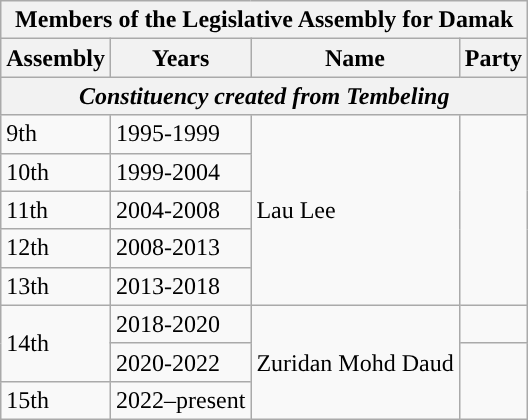<table class="wikitable">
<tr>
<th colspan="4">Members of the Legislative Assembly for Damak</th>
</tr>
<tr>
<th>Assembly</th>
<th>Years</th>
<th>Name</th>
<th>Party</th>
</tr>
<tr>
<th colspan="4"><em>Constituency created from Tembeling</em></th>
</tr>
<tr>
<td>9th</td>
<td>1995-1999</td>
<td rowspan="5">Lau Lee</td>
<td rowspan="5"></td>
</tr>
<tr>
<td>10th</td>
<td>1999-2004</td>
</tr>
<tr>
<td>11th</td>
<td>2004-2008</td>
</tr>
<tr>
<td>12th</td>
<td>2008-2013</td>
</tr>
<tr>
<td>13th</td>
<td>2013-2018</td>
</tr>
<tr>
<td rowspan="2">14th</td>
<td>2018-2020</td>
<td rowspan="3">Zuridan Mohd Daud</td>
<td></td>
</tr>
<tr>
<td>2020-2022</td>
<td rowspan="2"></td>
</tr>
<tr>
<td>15th</td>
<td>2022–present</td>
</tr>
</table>
